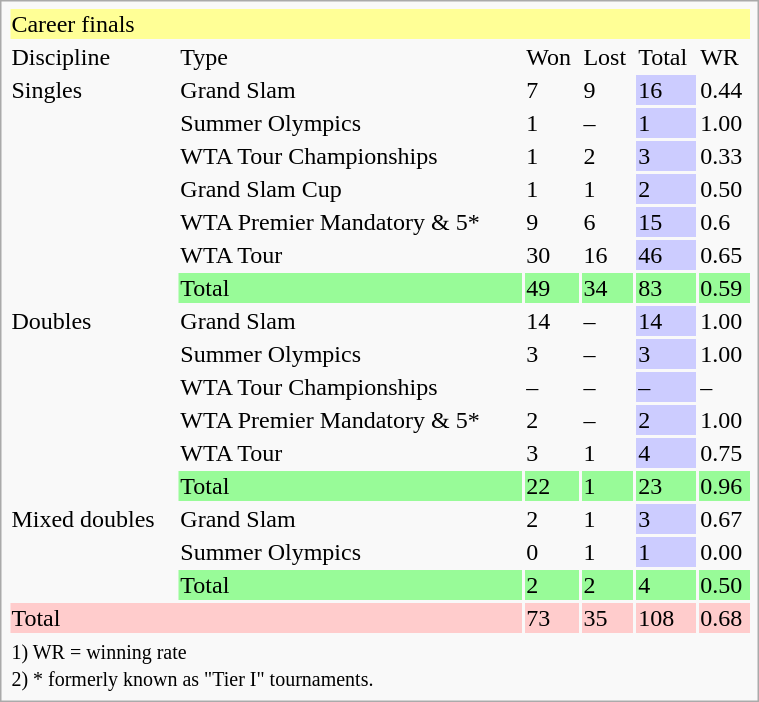<table class="infobox vcard vevent nowrap" width=40%>
<tr bgcolor=FFFF96>
<td colspan=6>Career finals</td>
</tr>
<tr>
<td>Discipline</td>
<td>Type</td>
<td>Won</td>
<td>Lost</td>
<td>Total</td>
<td>WR</td>
</tr>
<tr>
<td rowspan=7>Singles</td>
<td>Grand Slam</td>
<td>7</td>
<td>9</td>
<td bgcolor=CCCCFF>16</td>
<td>0.44</td>
</tr>
<tr>
<td>Summer Olympics</td>
<td>1</td>
<td>–</td>
<td bgcolor=CCCCFF>1</td>
<td>1.00</td>
</tr>
<tr>
<td>WTA Tour Championships</td>
<td>1</td>
<td>2</td>
<td bgcolor=CCCCFF>3</td>
<td>0.33</td>
</tr>
<tr>
<td>Grand Slam Cup</td>
<td>1</td>
<td>1</td>
<td bgcolor=CCCCFF>2</td>
<td>0.50</td>
</tr>
<tr>
<td>WTA Premier Mandatory & 5*</td>
<td>9</td>
<td>6</td>
<td bgcolor=CCCCFF>15</td>
<td>0.6</td>
</tr>
<tr>
<td>WTA Tour</td>
<td>30</td>
<td>16</td>
<td bgcolor=CCCCFF>46</td>
<td>0.65</td>
</tr>
<tr bgcolor=98FB98>
<td>Total</td>
<td>49</td>
<td>34</td>
<td>83</td>
<td>0.59</td>
</tr>
<tr>
<td rowspan=6>Doubles</td>
<td>Grand Slam</td>
<td>14</td>
<td>–</td>
<td bgcolor=CCCCFF>14</td>
<td>1.00</td>
</tr>
<tr>
<td>Summer Olympics</td>
<td>3</td>
<td>–</td>
<td bgcolor=CCCCFF>3</td>
<td>1.00</td>
</tr>
<tr>
<td>WTA Tour Championships</td>
<td>–</td>
<td>–</td>
<td bgcolor=CCCCFF>–</td>
<td>–</td>
</tr>
<tr>
<td>WTA Premier Mandatory & 5*</td>
<td>2</td>
<td>–</td>
<td bgcolor=CCCCFF>2</td>
<td>1.00</td>
</tr>
<tr>
<td>WTA Tour</td>
<td>3</td>
<td>1</td>
<td bgcolor=CCCCFF>4</td>
<td>0.75</td>
</tr>
<tr bgcolor=98FB98>
<td>Total</td>
<td>22</td>
<td>1</td>
<td>23</td>
<td>0.96</td>
</tr>
<tr>
<td rowspan=3>Mixed doubles</td>
<td>Grand Slam</td>
<td>2</td>
<td>1</td>
<td bgcolor=CCCCFF>3</td>
<td>0.67</td>
</tr>
<tr>
<td>Summer Olympics</td>
<td>0</td>
<td>1</td>
<td bgcolor=CCCCFF>1</td>
<td>0.00</td>
</tr>
<tr bgcolor=98FB98>
<td>Total</td>
<td>2</td>
<td>2</td>
<td>4</td>
<td>0.50</td>
</tr>
<tr bgcolor=FFCCCC>
<td colspan=2>Total</td>
<td>73</td>
<td>35</td>
<td>108</td>
<td>0.68</td>
</tr>
<tr>
<td colspan=6><small>1) WR = winning rate<br>2) * formerly known as "Tier I" tournaments.</small></td>
</tr>
</table>
